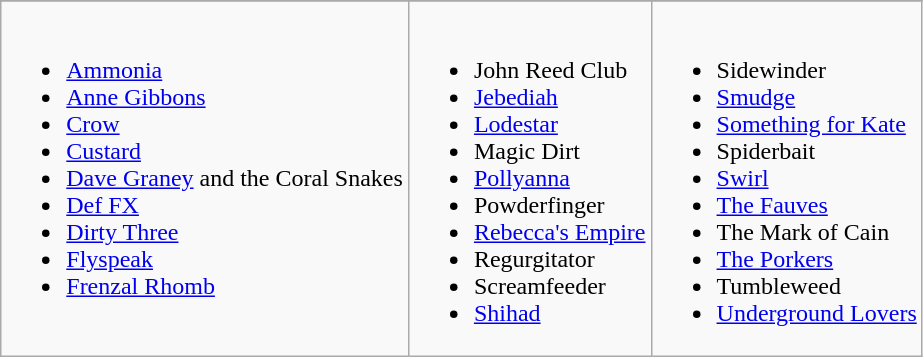<table class="wikitable">
<tr>
</tr>
<tr valign="top">
<td><br><ul><li><a href='#'>Ammonia</a></li><li><a href='#'>Anne Gibbons</a></li><li><a href='#'>Crow</a></li><li><a href='#'>Custard</a></li><li><a href='#'>Dave Graney</a> and the Coral Snakes</li><li><a href='#'>Def FX</a></li><li><a href='#'>Dirty Three</a></li><li><a href='#'>Flyspeak</a></li><li><a href='#'>Frenzal Rhomb</a></li></ul></td>
<td><br><ul><li>John Reed Club</li><li><a href='#'>Jebediah</a></li><li><a href='#'>Lodestar</a></li><li>Magic Dirt</li><li><a href='#'>Pollyanna</a></li><li>Powderfinger</li><li><a href='#'>Rebecca's Empire</a></li><li>Regurgitator</li><li>Screamfeeder</li><li><a href='#'>Shihad</a></li></ul></td>
<td><br><ul><li>Sidewinder</li><li><a href='#'>Smudge</a></li><li><a href='#'>Something for Kate</a></li><li>Spiderbait</li><li><a href='#'>Swirl</a></li><li><a href='#'>The Fauves</a></li><li>The Mark of Cain</li><li><a href='#'>The Porkers</a></li><li>Tumbleweed</li><li><a href='#'>Underground Lovers</a></li></ul></td>
</tr>
</table>
